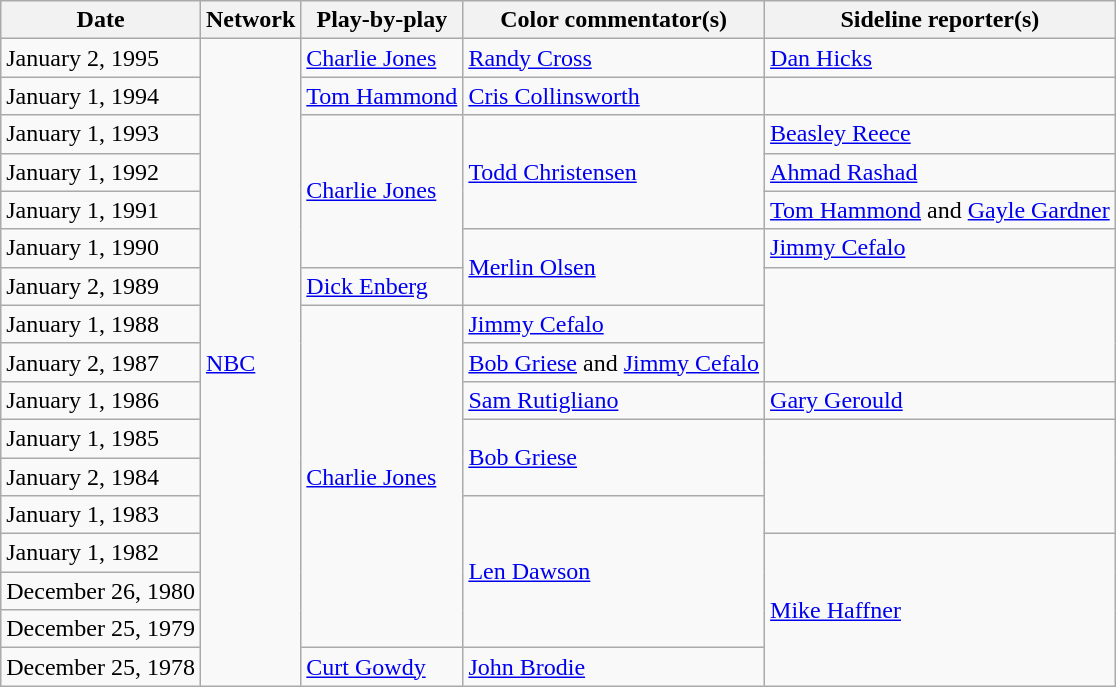<table class="wikitable">
<tr>
<th>Date</th>
<th>Network</th>
<th>Play-by-play</th>
<th>Color commentator(s)</th>
<th>Sideline reporter(s)</th>
</tr>
<tr>
<td>January 2, 1995</td>
<td rowspan=17><a href='#'>NBC</a></td>
<td><a href='#'>Charlie Jones</a></td>
<td><a href='#'>Randy Cross</a></td>
<td><a href='#'>Dan Hicks</a></td>
</tr>
<tr>
<td>January 1, 1994</td>
<td><a href='#'>Tom Hammond</a></td>
<td><a href='#'>Cris Collinsworth</a></td>
</tr>
<tr>
<td>January 1, 1993</td>
<td rowspan=4><a href='#'>Charlie Jones</a></td>
<td rowspan=3><a href='#'>Todd Christensen</a></td>
<td><a href='#'>Beasley Reece</a></td>
</tr>
<tr>
<td>January 1, 1992</td>
<td><a href='#'>Ahmad Rashad</a></td>
</tr>
<tr>
<td>January 1, 1991</td>
<td><a href='#'>Tom Hammond</a> and <a href='#'>Gayle Gardner</a></td>
</tr>
<tr>
<td>January 1, 1990</td>
<td rowspan=2><a href='#'>Merlin Olsen</a></td>
<td><a href='#'>Jimmy Cefalo</a></td>
</tr>
<tr>
<td>January 2, 1989</td>
<td><a href='#'>Dick Enberg</a></td>
</tr>
<tr>
<td>January 1, 1988</td>
<td rowspan=9><a href='#'>Charlie Jones</a></td>
<td><a href='#'>Jimmy Cefalo</a></td>
</tr>
<tr>
<td>January 2, 1987</td>
<td><a href='#'>Bob Griese</a> and <a href='#'>Jimmy Cefalo</a></td>
</tr>
<tr>
<td>January 1, 1986</td>
<td><a href='#'>Sam Rutigliano</a></td>
<td><a href='#'>Gary Gerould</a></td>
</tr>
<tr>
<td>January 1, 1985</td>
<td rowspan=2><a href='#'>Bob Griese</a></td>
</tr>
<tr>
<td>January 2, 1984</td>
</tr>
<tr>
<td>January 1, 1983</td>
<td rowspan=4><a href='#'>Len Dawson</a></td>
</tr>
<tr>
<td>January 1, 1982</td>
<td rowspan=4><a href='#'>Mike Haffner</a></td>
</tr>
<tr>
<td>December 26, 1980</td>
</tr>
<tr>
<td>December 25, 1979</td>
</tr>
<tr>
<td>December 25, 1978</td>
<td><a href='#'>Curt Gowdy</a></td>
<td><a href='#'>John Brodie</a></td>
</tr>
</table>
